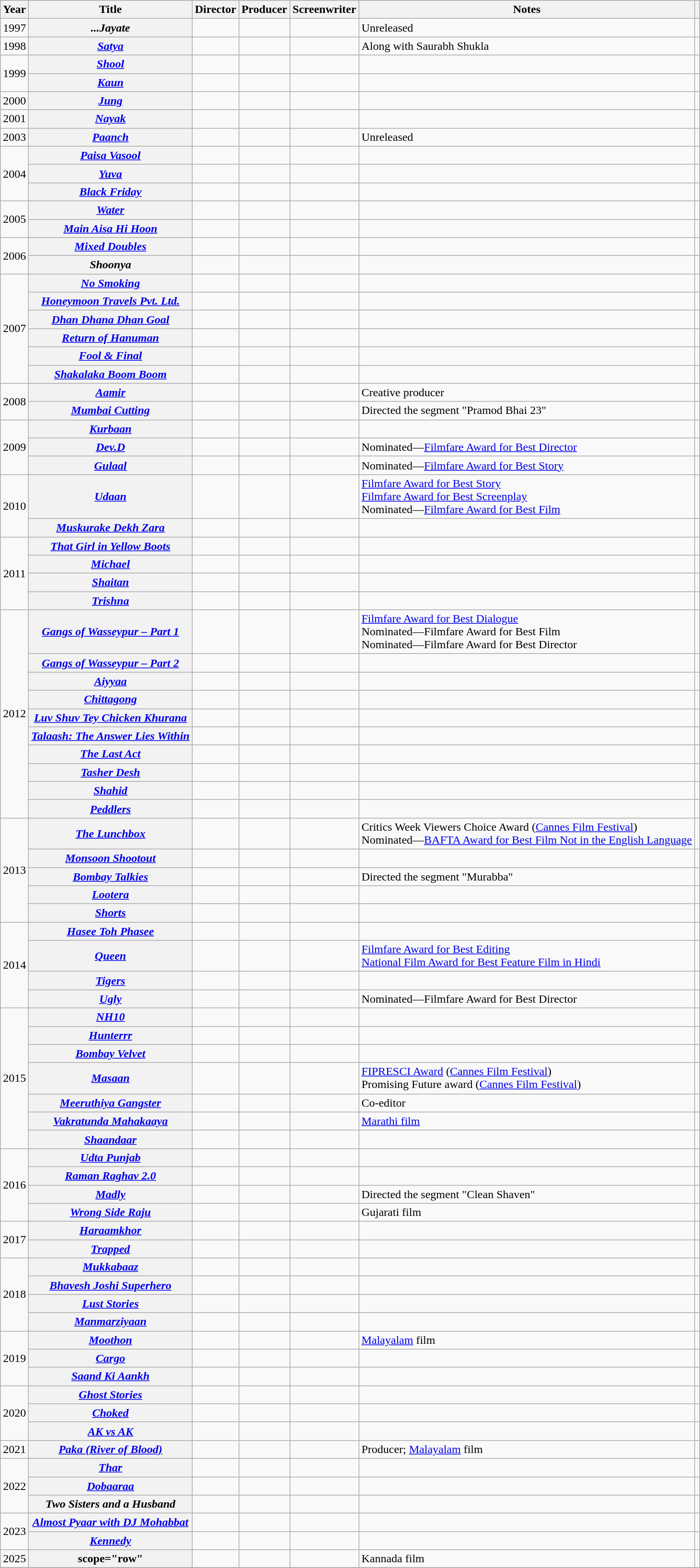<table class="wikitable sortable plainrowheaders">
<tr>
<th scope="col">Year</th>
<th scope="col">Title</th>
<th>Director</th>
<th>Producer</th>
<th>Screenwriter</th>
<th scope="col" class="unsortable">Notes</th>
<th scope="col" class="unsortable"></th>
</tr>
<tr>
<td style="text-align:center;">1997</td>
<th scope="row"><em> ...Jayate</em></th>
<td></td>
<td></td>
<td></td>
<td>Unreleased</td>
<td align="center"></td>
</tr>
<tr>
<td style="text-align:center;">1998</td>
<th scope="row"><em><a href='#'>Satya</a></em></th>
<td></td>
<td></td>
<td></td>
<td>Along with Saurabh Shukla</td>
<td align="center"></td>
</tr>
<tr>
<td style="text-align:center;" rowspan="2">1999</td>
<th scope="row"><em><a href='#'>Shool</a></em></th>
<td></td>
<td></td>
<td></td>
<td></td>
<td align="center"></td>
</tr>
<tr>
<th scope="row"><em><a href='#'>Kaun</a></em></th>
<td></td>
<td></td>
<td></td>
<td></td>
<td align="center"></td>
</tr>
<tr>
<td style="text-align:center;">2000</td>
<th scope="row"><em><a href='#'>Jung</a></em></th>
<td></td>
<td></td>
<td></td>
<td></td>
<td align="center"></td>
</tr>
<tr>
<td style="text-align:center;">2001</td>
<th scope="row"><em><a href='#'>Nayak</a></em></th>
<td></td>
<td></td>
<td></td>
<td></td>
<td align="center"></td>
</tr>
<tr>
<td style="text-align:center;">2003</td>
<th scope="row"><em><a href='#'>Paanch</a></em></th>
<td></td>
<td></td>
<td></td>
<td>Unreleased</td>
<td align="center"></td>
</tr>
<tr>
<td rowspan="3" style="text-align:center;">2004</td>
<th scope="row"><em><a href='#'>Paisa Vasool</a></em></th>
<td></td>
<td></td>
<td></td>
<td></td>
<td align="center"></td>
</tr>
<tr>
<th scope="row"><em><a href='#'>Yuva</a></em></th>
<td></td>
<td></td>
<td></td>
<td></td>
<td align="center"></td>
</tr>
<tr>
<th scope="row"><em><a href='#'>Black Friday</a></em></th>
<td></td>
<td></td>
<td></td>
<td></td>
<td align="center"></td>
</tr>
<tr>
<td style="text-align:center;" rowspan="2">2005</td>
<th scope="row"><em><a href='#'>Water</a></em></th>
<td></td>
<td></td>
<td></td>
<td></td>
<td align="center"></td>
</tr>
<tr>
<th scope="row"><em><a href='#'>Main Aisa Hi Hoon</a></em></th>
<td></td>
<td></td>
<td></td>
<td></td>
<td align="center"></td>
</tr>
<tr>
<td style="text-align:center;" rowspan="2">2006</td>
<th scope="row"><em><a href='#'>Mixed Doubles</a></em></th>
<td></td>
<td></td>
<td></td>
<td></td>
<td align="center"></td>
</tr>
<tr>
<th scope="row"><em>Shoonya</em></th>
<td></td>
<td></td>
<td></td>
<td></td>
<td align="center"></td>
</tr>
<tr>
<td rowspan="6">2007</td>
<th scope="row"><em><a href='#'>No Smoking</a></em></th>
<td></td>
<td></td>
<td></td>
<td></td>
<td align="center"></td>
</tr>
<tr>
<th scope="row"><em><a href='#'>Honeymoon Travels Pvt. Ltd.</a></em></th>
<td></td>
<td></td>
<td></td>
<td></td>
<td align="center"></td>
</tr>
<tr>
<th scope="row"><em><a href='#'>Dhan Dhana Dhan Goal</a></em></th>
<td></td>
<td></td>
<td></td>
<td></td>
<td align="center"></td>
</tr>
<tr>
<th scope="row"><em><a href='#'>Return of Hanuman</a></em></th>
<td></td>
<td></td>
<td></td>
<td></td>
<td align="center"></td>
</tr>
<tr>
<th scope="row"><em><a href='#'>Fool & Final</a></em></th>
<td></td>
<td></td>
<td></td>
<td></td>
<td align="center"></td>
</tr>
<tr>
<th scope="row"><em><a href='#'>Shakalaka Boom Boom</a></em></th>
<td></td>
<td></td>
<td></td>
<td></td>
<td align="center"></td>
</tr>
<tr>
<td rowspan="2" style="text-align:center;">2008</td>
<th scope="row"><em><a href='#'>Aamir</a></em></th>
<td></td>
<td></td>
<td></td>
<td>Creative producer</td>
<td align="center"></td>
</tr>
<tr>
<th scope="row"><em><a href='#'>Mumbai Cutting</a></em></th>
<td></td>
<td></td>
<td></td>
<td>Directed the segment "Pramod Bhai 23"</td>
<td align="center"></td>
</tr>
<tr>
<td style="text-align:center;" rowspan="3">2009</td>
<th scope="row"><em><a href='#'>Kurbaan</a></em></th>
<td></td>
<td></td>
<td></td>
<td></td>
<td align="center"></td>
</tr>
<tr>
<th scope="row"><em><a href='#'>Dev.D</a></em></th>
<td></td>
<td></td>
<td></td>
<td>Nominated—<a href='#'>Filmfare Award for Best Director</a></td>
<td align="center"></td>
</tr>
<tr>
<th scope="row"><em><a href='#'>Gulaal</a></em></th>
<td></td>
<td></td>
<td></td>
<td>Nominated—<a href='#'>Filmfare Award for Best Story</a></td>
<td align="center"></td>
</tr>
<tr>
<td rowspan="2" style="text-align:center;">2010</td>
<th scope="row"><em><a href='#'>Udaan</a></em></th>
<td></td>
<td></td>
<td></td>
<td><a href='#'>Filmfare Award for Best Story</a><br><a href='#'>Filmfare Award for Best Screenplay</a><br>Nominated—<a href='#'>Filmfare Award for Best Film</a></td>
<td align="center"></td>
</tr>
<tr>
<th scope="row"><em><a href='#'>Muskurake Dekh Zara</a></em></th>
<td></td>
<td></td>
<td></td>
<td></td>
<td align="center"></td>
</tr>
<tr>
<td style="text-align:center;" rowspan="4">2011</td>
<th scope="row"><em><a href='#'>That Girl in Yellow Boots</a></em></th>
<td></td>
<td></td>
<td></td>
<td></td>
<td align="center"></td>
</tr>
<tr>
<th scope="row"><em><a href='#'>Michael</a></em></th>
<td></td>
<td></td>
<td></td>
<td></td>
<td align="center"></td>
</tr>
<tr>
<th scope="row"><em><a href='#'>Shaitan</a></em></th>
<td></td>
<td></td>
<td></td>
<td></td>
<td align="center"></td>
</tr>
<tr>
<th scope="row"><em><a href='#'>Trishna</a></em></th>
<td></td>
<td></td>
<td></td>
<td></td>
<td align="center"></td>
</tr>
<tr>
<td style="text-align:center;" rowspan="10">2012</td>
<th scope="row"><em><a href='#'>Gangs of Wasseypur – Part 1</a></em></th>
<td></td>
<td></td>
<td></td>
<td><a href='#'>Filmfare Award for Best Dialogue</a><br>Nominated—Filmfare Award for Best Film <br>Nominated—Filmfare Award for Best Director</td>
<td align="center"><br></td>
</tr>
<tr>
<th scope="row"><em><a href='#'>Gangs of Wasseypur – Part 2</a></em></th>
<td></td>
<td></td>
<td></td>
<td></td>
<td align="center"><br></td>
</tr>
<tr>
<th scope="row"><em><a href='#'>Aiyyaa</a></em></th>
<td></td>
<td></td>
<td></td>
<td></td>
<td align="center"></td>
</tr>
<tr>
<th scope="row"><em><a href='#'>Chittagong</a></em></th>
<td></td>
<td></td>
<td></td>
<td></td>
<td align="center"></td>
</tr>
<tr>
<th scope="row"><em><a href='#'>Luv Shuv Tey Chicken Khurana</a></em></th>
<td></td>
<td></td>
<td></td>
<td></td>
<td align="center"></td>
</tr>
<tr>
<th scope="row"><em><a href='#'>Talaash: The Answer Lies Within</a></em></th>
<td></td>
<td></td>
<td></td>
<td></td>
<td align="center"></td>
</tr>
<tr>
<th scope="row"><em><a href='#'>The Last Act</a></em></th>
<td></td>
<td></td>
<td></td>
<td></td>
<td align="center"></td>
</tr>
<tr>
<th scope="row"><em><a href='#'>Tasher Desh</a></em></th>
<td></td>
<td></td>
<td></td>
<td></td>
<td align="center"></td>
</tr>
<tr>
<th scope="row"><em><a href='#'>Shahid</a></em></th>
<td></td>
<td></td>
<td></td>
<td></td>
<td align="center"></td>
</tr>
<tr>
<th scope="row"><em><a href='#'>Peddlers</a></em></th>
<td></td>
<td></td>
<td></td>
<td></td>
<td align="center"></td>
</tr>
<tr>
<td style="text-align:center;" rowspan="5">2013</td>
<th scope="row"><em><a href='#'>The Lunchbox</a></em></th>
<td></td>
<td></td>
<td></td>
<td>Critics Week Viewers Choice Award (<a href='#'>Cannes Film Festival</a>)<br>Nominated—<a href='#'>BAFTA Award for Best Film Not in the English Language</a></td>
<td align="center"><br></td>
</tr>
<tr>
<th scope="row"><em><a href='#'>Monsoon Shootout</a></em></th>
<td></td>
<td></td>
<td></td>
<td></td>
<td align="center"></td>
</tr>
<tr>
<th scope="row"><em><a href='#'>Bombay Talkies</a></em></th>
<td></td>
<td></td>
<td></td>
<td>Directed the segment "Murabba"</td>
<td align="center"></td>
</tr>
<tr>
<th scope="row"><em><a href='#'>Lootera</a></em></th>
<td></td>
<td></td>
<td></td>
<td></td>
<td align="center"></td>
</tr>
<tr>
<th scope="row"><em><a href='#'>Shorts</a></em></th>
<td></td>
<td></td>
<td></td>
<td></td>
<td align="center"></td>
</tr>
<tr>
<td style="text-align:center;" rowspan="4">2014</td>
<th scope="row"><em><a href='#'>Hasee Toh Phasee</a></em></th>
<td></td>
<td></td>
<td></td>
<td></td>
<td align="center"></td>
</tr>
<tr>
<th scope="row"><em><a href='#'>Queen</a></em></th>
<td></td>
<td></td>
<td></td>
<td><a href='#'>Filmfare Award for Best Editing</a><br><a href='#'>National Film Award for Best Feature Film in Hindi</a></td>
<td align="center"><br><br></td>
</tr>
<tr>
<th scope="row"><em><a href='#'>Tigers</a></em></th>
<td></td>
<td></td>
<td></td>
<td></td>
<td align="center"></td>
</tr>
<tr>
<th scope="row"><em><a href='#'>Ugly</a></em></th>
<td></td>
<td></td>
<td></td>
<td>Nominated—Filmfare Award for Best Director</td>
<td align="center"><br></td>
</tr>
<tr>
<td style="text-align:center;" rowspan="7">2015</td>
<th scope="row"><em><a href='#'>NH10</a></em></th>
<td></td>
<td></td>
<td></td>
<td></td>
<td align="center"></td>
</tr>
<tr>
<th scope="row"><em><a href='#'>Hunterrr</a></em></th>
<td></td>
<td></td>
<td></td>
<td></td>
<td align="center"></td>
</tr>
<tr>
<th scope="row"><em><a href='#'>Bombay Velvet</a></em></th>
<td></td>
<td></td>
<td></td>
<td></td>
<td align="center"></td>
</tr>
<tr>
<th scope="row"><em><a href='#'>Masaan</a></em></th>
<td></td>
<td></td>
<td></td>
<td><a href='#'>FIPRESCI Award</a> (<a href='#'>Cannes Film Festival</a>)<br>Promising Future award (<a href='#'>Cannes Film Festival</a>)</td>
<td align="center"></td>
</tr>
<tr>
<th scope="row"><em><a href='#'>Meeruthiya Gangster</a></em></th>
<td></td>
<td></td>
<td></td>
<td>Co-editor</td>
<td align="center"></td>
</tr>
<tr>
<th scope="row"><em><a href='#'>Vakratunda Mahakaaya</a></em></th>
<td></td>
<td></td>
<td></td>
<td><a href='#'>Marathi film</a></td>
<td align="center"></td>
</tr>
<tr>
<th scope="row"><em><a href='#'>Shaandaar</a></em></th>
<td></td>
<td></td>
<td></td>
<td></td>
<td align="center"></td>
</tr>
<tr>
<td style="text-align:center;" rowspan="4">2016</td>
<th scope="row"><em><a href='#'>Udta Punjab</a></em></th>
<td></td>
<td></td>
<td></td>
<td></td>
<td align="center"></td>
</tr>
<tr>
<th scope="row"><em><a href='#'>Raman Raghav 2.0</a></em></th>
<td></td>
<td></td>
<td></td>
<td></td>
<td align="center"></td>
</tr>
<tr>
<th scope="row"><em><a href='#'>Madly</a></em></th>
<td></td>
<td></td>
<td></td>
<td>Directed the segment "Clean Shaven"</td>
<td align="center"></td>
</tr>
<tr>
<th scope="row"><em><a href='#'>Wrong Side Raju</a></em></th>
<td></td>
<td></td>
<td></td>
<td>Gujarati film</td>
<td align="center"></td>
</tr>
<tr>
<td style="text-align:center;" rowspan="2">2017</td>
<th scope="row"><em><a href='#'>Haraamkhor</a></em></th>
<td></td>
<td></td>
<td></td>
<td></td>
<td align="center"></td>
</tr>
<tr>
<th scope="row"><em><a href='#'>Trapped</a></em></th>
<td></td>
<td></td>
<td></td>
<td></td>
<td align="center"></td>
</tr>
<tr>
<td style="text-align:center;" rowspan="4">2018</td>
<th scope="row"><em><a href='#'>Mukkabaaz</a></em></th>
<td></td>
<td></td>
<td></td>
<td></td>
<td align="center"></td>
</tr>
<tr>
<th scope="row"><em><a href='#'>Bhavesh Joshi Superhero</a></em></th>
<td></td>
<td></td>
<td></td>
<td></td>
<td align="center"></td>
</tr>
<tr>
<th scope="row"><em><a href='#'>Lust Stories</a></em></th>
<td></td>
<td></td>
<td></td>
<td></td>
<td align="center"></td>
</tr>
<tr>
<th scope="row"><em><a href='#'>Manmarziyaan</a></em></th>
<td></td>
<td></td>
<td></td>
<td></td>
<td align="center"></td>
</tr>
<tr>
<td style="text-align:center;" rowspan="3">2019</td>
<th scope="row"><em><a href='#'>Moothon</a></em></th>
<td></td>
<td></td>
<td></td>
<td><a href='#'>Malayalam</a> film</td>
<td align="center"></td>
</tr>
<tr>
<th scope="row"><em><a href='#'>Cargo</a></em></th>
<td></td>
<td></td>
<td></td>
<td></td>
<td align="center"></td>
</tr>
<tr>
<th scope="row"><em><a href='#'>Saand Ki Aankh</a></em></th>
<td></td>
<td></td>
<td></td>
<td></td>
<td align="center"></td>
</tr>
<tr>
<td style="text-align:center;" rowspan="3">2020</td>
<th scope="row"><em><a href='#'>Ghost Stories</a></em></th>
<td></td>
<td></td>
<td></td>
<td></td>
<td align="center"></td>
</tr>
<tr>
<th scope="row"><em><a href='#'>Choked</a></em></th>
<td></td>
<td></td>
<td></td>
<td></td>
<td align="center"></td>
</tr>
<tr>
<th scope="row"><em><a href='#'>AK vs AK</a></em></th>
<td></td>
<td></td>
<td></td>
<td></td>
<td align="center"></td>
</tr>
<tr>
<td style="text-align:center;">2021</td>
<th scope="row"><em><a href='#'>Paka (River of Blood)</a></em></th>
<td></td>
<td></td>
<td></td>
<td>Producer; <a href='#'>Malayalam</a> film</td>
<td align="center"></td>
</tr>
<tr>
<td style="text-align:center;" rowspan="3">2022</td>
<th scope="row"><em><a href='#'>Thar</a></em></th>
<td></td>
<td></td>
<td></td>
<td></td>
<td align="center"></td>
</tr>
<tr>
<th scope="row"><em><a href='#'>Dobaaraa</a></em></th>
<td></td>
<td></td>
<td></td>
<td></td>
<td align="center"></td>
</tr>
<tr>
<th scope="row"><em>Two Sisters and a Husband</em></th>
<td></td>
<td></td>
<td></td>
<td></td>
<td align="center"></td>
</tr>
<tr>
<td style="text-align:center;" rowspan=2>2023</td>
<th scope="row"><em><a href='#'>Almost Pyaar with DJ Mohabbat</a></em></th>
<td></td>
<td></td>
<td></td>
<td></td>
<td align="center"></td>
</tr>
<tr>
<th scope="row"><em><a href='#'>Kennedy</a></em></th>
<td></td>
<td></td>
<td></td>
<td></td>
<td align="center"></td>
</tr>
<tr>
<td>2025</td>
<th>scope="row" </th>
<td></td>
<td></td>
<td></td>
<td>Kannada film</td>
<td align="center"></td>
</tr>
<tr>
</tr>
</table>
